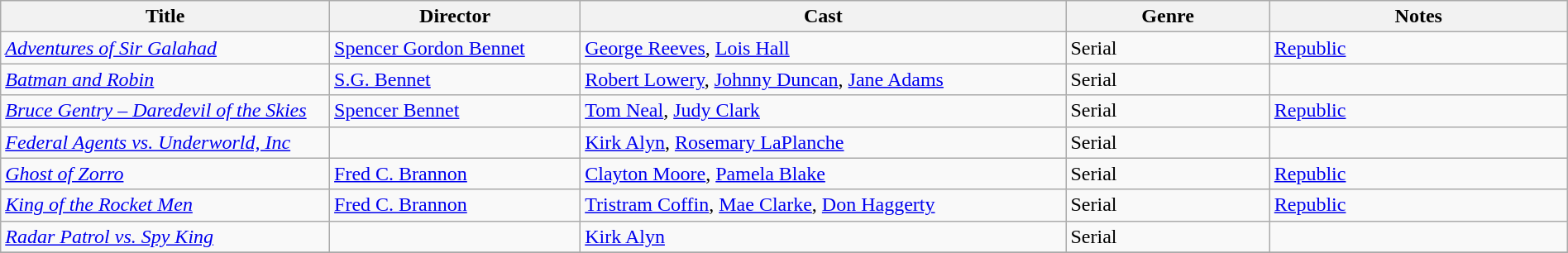<table class="wikitable" style="width:100%;">
<tr>
<th style="width:21%;">Title</th>
<th style="width:16%;">Director</th>
<th style="width:31%;">Cast</th>
<th style="width:13%;">Genre</th>
<th style="width:19%;">Notes</th>
</tr>
<tr>
<td><em><a href='#'>Adventures of Sir Galahad</a></em></td>
<td><a href='#'>Spencer Gordon Bennet</a></td>
<td><a href='#'>George Reeves</a>, <a href='#'>Lois Hall</a></td>
<td>Serial</td>
<td><a href='#'>Republic</a></td>
</tr>
<tr>
<td><em><a href='#'>Batman and Robin</a></em></td>
<td><a href='#'>S.G. Bennet</a></td>
<td><a href='#'>Robert Lowery</a>, <a href='#'>Johnny Duncan</a>, <a href='#'>Jane Adams</a></td>
<td>Serial</td>
<td></td>
</tr>
<tr>
<td><em><a href='#'>Bruce Gentry – Daredevil of the Skies</a></em></td>
<td><a href='#'>Spencer Bennet</a></td>
<td><a href='#'>Tom Neal</a>, <a href='#'>Judy Clark</a></td>
<td>Serial</td>
<td><a href='#'>Republic</a></td>
</tr>
<tr>
<td><em><a href='#'>Federal Agents vs. Underworld, Inc</a></em></td>
<td></td>
<td><a href='#'>Kirk Alyn</a>, <a href='#'>Rosemary LaPlanche</a></td>
<td>Serial</td>
<td></td>
</tr>
<tr>
<td><em><a href='#'>Ghost of Zorro</a></em></td>
<td><a href='#'>Fred C. Brannon</a></td>
<td><a href='#'>Clayton Moore</a>, <a href='#'>Pamela Blake</a></td>
<td>Serial</td>
<td><a href='#'>Republic</a></td>
</tr>
<tr>
<td><em><a href='#'>King of the Rocket Men</a></em></td>
<td><a href='#'>Fred C. Brannon</a></td>
<td><a href='#'>Tristram Coffin</a>, <a href='#'>Mae Clarke</a>, <a href='#'>Don Haggerty</a></td>
<td>Serial</td>
<td><a href='#'>Republic</a></td>
</tr>
<tr>
<td><em><a href='#'>Radar Patrol vs. Spy King</a></em></td>
<td></td>
<td><a href='#'>Kirk Alyn</a></td>
<td>Serial</td>
<td></td>
</tr>
<tr>
</tr>
</table>
